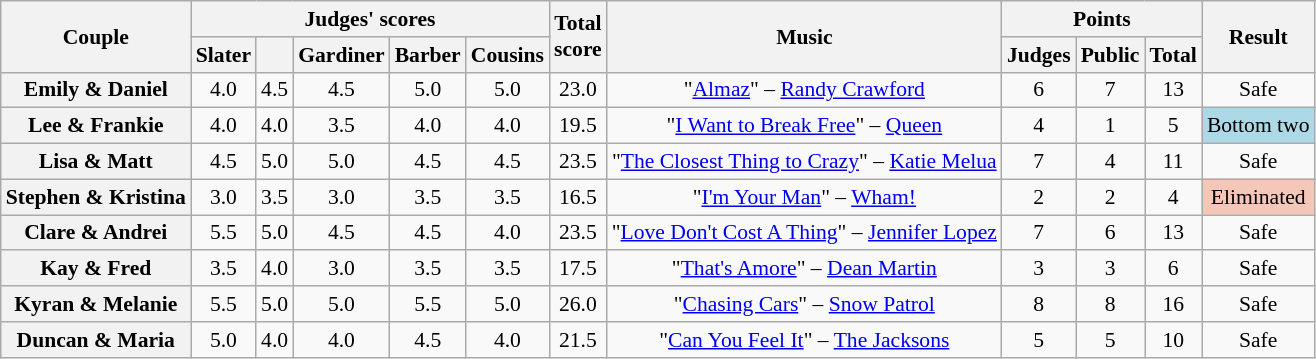<table class="wikitable sortable" style="text-align:center; font-size:90%">
<tr>
<th scope="col" rowspan=2>Couple</th>
<th scope="col" colspan=5 class="unsortable">Judges' scores</th>
<th scope="col" rowspan=2>Total<br>score</th>
<th scope="col" rowspan=2 class="unsortable">Music</th>
<th scope="col" colspan=3>Points</th>
<th scope="col" rowspan=2 class="unsortable">Result</th>
</tr>
<tr>
<th class="unsortable">Slater</th>
<th class="unsortable"></th>
<th class="unsortable">Gardiner</th>
<th class="unsortable">Barber</th>
<th class="unsortable">Cousins</th>
<th class="unsortable">Judges</th>
<th class="unsortable">Public</th>
<th>Total</th>
</tr>
<tr>
<th scope="row">Emily & Daniel</th>
<td>4.0</td>
<td>4.5</td>
<td>4.5</td>
<td>5.0</td>
<td>5.0</td>
<td>23.0</td>
<td>"<a href='#'>Almaz</a>" – <a href='#'>Randy Crawford</a></td>
<td>6</td>
<td>7</td>
<td>13</td>
<td>Safe</td>
</tr>
<tr>
<th scope="row">Lee & Frankie</th>
<td>4.0</td>
<td>4.0</td>
<td>3.5</td>
<td>4.0</td>
<td>4.0</td>
<td>19.5</td>
<td>"<a href='#'>I Want to Break Free</a>" – <a href='#'>Queen</a></td>
<td>4</td>
<td>1</td>
<td>5</td>
<td bgcolor=lightblue>Bottom two</td>
</tr>
<tr>
<th scope="row">Lisa & Matt</th>
<td>4.5</td>
<td>5.0</td>
<td>5.0</td>
<td>4.5</td>
<td>4.5</td>
<td>23.5</td>
<td>"<a href='#'>The Closest Thing to Crazy</a>" – <a href='#'>Katie Melua</a></td>
<td>7</td>
<td>4</td>
<td>11</td>
<td>Safe</td>
</tr>
<tr>
<th scope="row">Stephen & Kristina</th>
<td>3.0</td>
<td>3.5</td>
<td>3.0</td>
<td>3.5</td>
<td>3.5</td>
<td>16.5</td>
<td>"<a href='#'>I'm Your Man</a>" – <a href='#'>Wham!</a></td>
<td>2</td>
<td>2</td>
<td>4</td>
<td bgcolor="f4c7b8">Eliminated</td>
</tr>
<tr>
<th scope="row">Clare & Andrei</th>
<td>5.5</td>
<td>5.0</td>
<td>4.5</td>
<td>4.5</td>
<td>4.0</td>
<td>23.5</td>
<td>"<a href='#'>Love Don't Cost A Thing</a>" – <a href='#'>Jennifer Lopez</a></td>
<td>7</td>
<td>6</td>
<td>13</td>
<td>Safe</td>
</tr>
<tr>
<th scope="row">Kay & Fred</th>
<td>3.5</td>
<td>4.0</td>
<td>3.0</td>
<td>3.5</td>
<td>3.5</td>
<td>17.5</td>
<td>"<a href='#'>That's Amore</a>" – <a href='#'>Dean Martin</a></td>
<td>3</td>
<td>3</td>
<td>6</td>
<td>Safe</td>
</tr>
<tr>
<th scope="row">Kyran & Melanie</th>
<td>5.5</td>
<td>5.0</td>
<td>5.0</td>
<td>5.5</td>
<td>5.0</td>
<td>26.0</td>
<td>"<a href='#'>Chasing Cars</a>" – <a href='#'>Snow Patrol</a></td>
<td>8</td>
<td>8</td>
<td>16</td>
<td>Safe</td>
</tr>
<tr>
<th scope="row">Duncan & Maria</th>
<td>5.0</td>
<td>4.0</td>
<td>4.0</td>
<td>4.5</td>
<td>4.0</td>
<td>21.5</td>
<td>"<a href='#'>Can You Feel It</a>" – <a href='#'>The Jacksons</a></td>
<td>5</td>
<td>5</td>
<td>10</td>
<td>Safe</td>
</tr>
</table>
